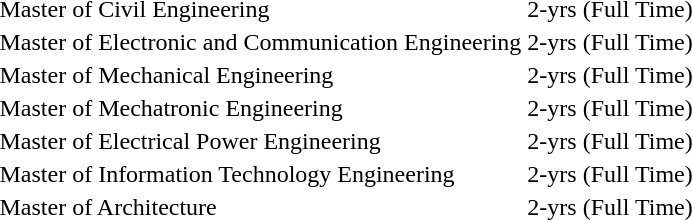<table>
<tr>
<td>Master of Civil Engineering</td>
<td>2-yrs (Full Time)</td>
</tr>
<tr>
<td>Master of Electronic and Communication Engineering</td>
<td>2-yrs (Full Time)</td>
</tr>
<tr>
<td>Master of Mechanical Engineering</td>
<td>2-yrs (Full Time)</td>
</tr>
<tr>
<td>Master of Mechatronic Engineering</td>
<td>2-yrs (Full Time)</td>
</tr>
<tr>
<td>Master of Electrical Power Engineering</td>
<td>2-yrs (Full Time)</td>
</tr>
<tr>
<td>Master of Information Technology Engineering</td>
<td>2-yrs (Full Time)</td>
</tr>
<tr>
<td>Master of Architecture</td>
<td>2-yrs (Full Time)</td>
</tr>
<tr>
</tr>
</table>
